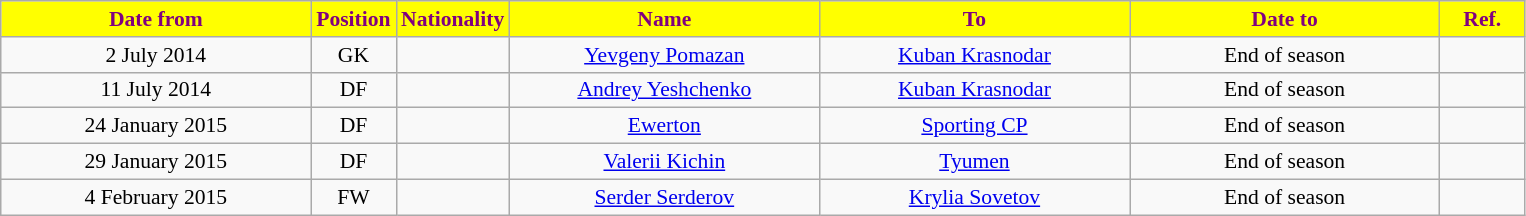<table class="wikitable" style="text-align:center; font-size:90%; ">
<tr>
<th style="background:#ffff00; color:purple; width:200px;">Date from</th>
<th style="background:#ffff00; color:purple; width:50px;">Position</th>
<th style="background:#ffff00; color:purple; width:50px;">Nationality</th>
<th style="background:#ffff00; color:purple; width:200px;">Name</th>
<th style="background:#ffff00; color:purple; width:200px;">To</th>
<th style="background:#ffff00; color:purple; width:200px;">Date to</th>
<th style="background:#ffff00; color:purple; width:50px;">Ref.</th>
</tr>
<tr>
<td>2 July 2014</td>
<td>GK</td>
<td></td>
<td><a href='#'>Yevgeny Pomazan</a></td>
<td><a href='#'>Kuban Krasnodar</a></td>
<td>End of season</td>
<td></td>
</tr>
<tr>
<td>11 July 2014</td>
<td>DF</td>
<td></td>
<td><a href='#'>Andrey Yeshchenko</a></td>
<td><a href='#'>Kuban Krasnodar</a></td>
<td>End of season</td>
<td></td>
</tr>
<tr>
<td>24 January 2015</td>
<td>DF</td>
<td></td>
<td><a href='#'>Ewerton</a></td>
<td><a href='#'>Sporting CP</a></td>
<td>End of season</td>
<td></td>
</tr>
<tr>
<td>29 January 2015</td>
<td>DF</td>
<td></td>
<td><a href='#'>Valerii Kichin</a></td>
<td><a href='#'>Tyumen</a></td>
<td>End of season</td>
<td></td>
</tr>
<tr>
<td>4 February 2015</td>
<td>FW</td>
<td></td>
<td><a href='#'>Serder Serderov</a></td>
<td><a href='#'>Krylia Sovetov</a></td>
<td>End of season</td>
<td></td>
</tr>
</table>
